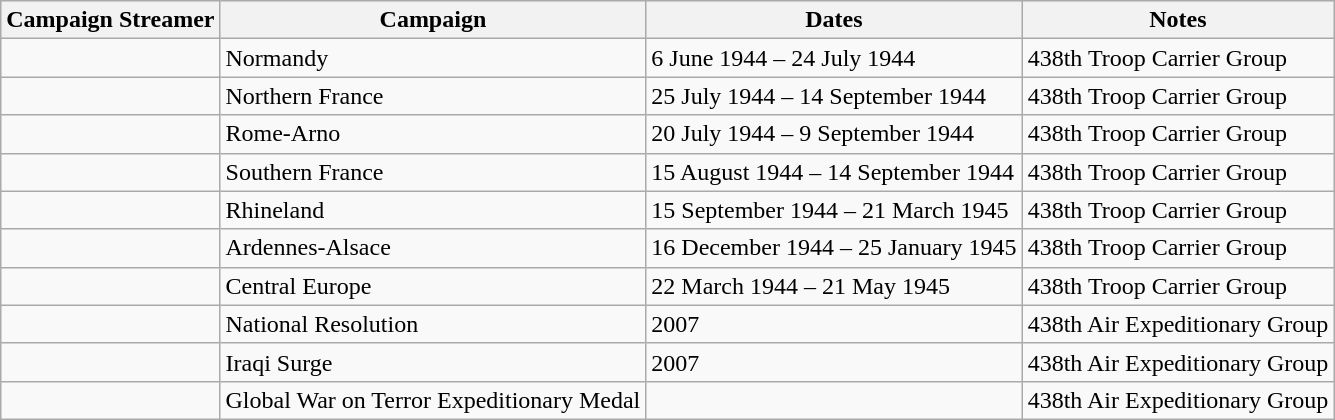<table class="wikitable">
<tr style="background:#efefef;">
<th>Campaign Streamer</th>
<th>Campaign</th>
<th>Dates</th>
<th>Notes</th>
</tr>
<tr>
<td></td>
<td>Normandy</td>
<td>6 June 1944 – 24 July 1944</td>
<td>438th Troop Carrier Group</td>
</tr>
<tr>
<td></td>
<td>Northern France</td>
<td>25 July 1944 – 14 September 1944</td>
<td>438th Troop Carrier Group</td>
</tr>
<tr>
<td></td>
<td>Rome-Arno</td>
<td>20 July 1944 – 9 September 1944</td>
<td>438th Troop Carrier Group</td>
</tr>
<tr>
<td></td>
<td>Southern France</td>
<td>15 August 1944 – 14 September 1944</td>
<td>438th Troop Carrier Group</td>
</tr>
<tr>
<td></td>
<td>Rhineland</td>
<td>15 September 1944 – 21 March 1945</td>
<td>438th Troop Carrier Group</td>
</tr>
<tr>
<td></td>
<td>Ardennes-Alsace</td>
<td>16 December 1944 – 25 January 1945</td>
<td>438th Troop Carrier Group</td>
</tr>
<tr>
<td></td>
<td>Central Europe</td>
<td>22 March 1944 – 21 May 1945</td>
<td>438th Troop Carrier Group</td>
</tr>
<tr>
<td></td>
<td>National Resolution</td>
<td>2007</td>
<td>438th Air Expeditionary Group</td>
</tr>
<tr>
<td></td>
<td>Iraqi Surge</td>
<td>2007</td>
<td>438th Air Expeditionary Group</td>
</tr>
<tr>
<td></td>
<td>Global War on Terror Expeditionary Medal</td>
<td></td>
<td>438th Air Expeditionary Group</td>
</tr>
</table>
